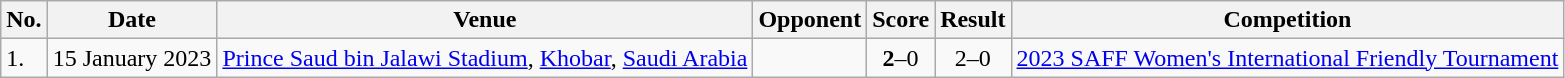<table class="wikitable sortable">
<tr>
<th scope="col">No.</th>
<th scope="col">Date</th>
<th scope="col">Venue</th>
<th scope="col">Opponent</th>
<th scope="col">Score</th>
<th scope="col">Result</th>
<th scope="col">Competition</th>
</tr>
<tr>
<td>1.</td>
<td>15 January 2023</td>
<td><a href='#'>Prince Saud bin Jalawi Stadium</a>, <a href='#'>Khobar</a>, <a href='#'>Saudi Arabia</a></td>
<td></td>
<td align="center"><strong>2</strong>–0</td>
<td align="center">2–0</td>
<td><a href='#'>2023 SAFF Women's International Friendly Tournament</a></td>
</tr>
</table>
